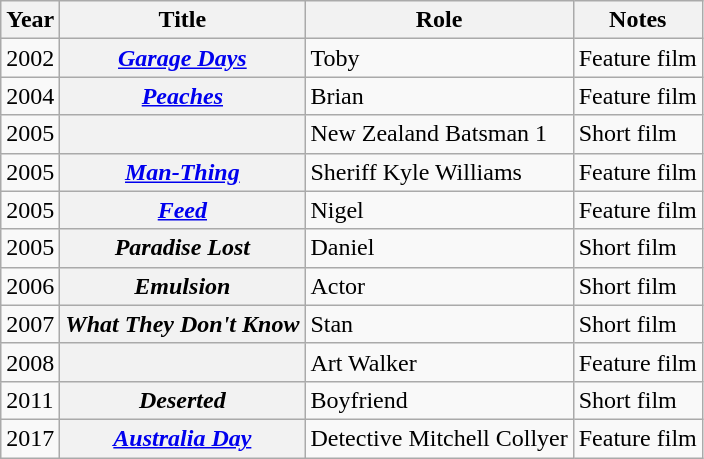<table class="wikitable plainrowheaders sortable">
<tr>
<th scope="col">Year</th>
<th scope="col">Title</th>
<th scope="col">Role</th>
<th class="unsortable">Notes</th>
</tr>
<tr>
<td>2002</td>
<th scope="row"><em><a href='#'>Garage Days</a></em></th>
<td>Toby</td>
<td>Feature film</td>
</tr>
<tr>
<td>2004</td>
<th scope="row"><em><a href='#'>Peaches</a></em></th>
<td>Brian</td>
<td>Feature film</td>
</tr>
<tr>
<td>2005</td>
<th scope="row"><em></em></th>
<td>New Zealand Batsman 1</td>
<td>Short film</td>
</tr>
<tr>
<td>2005</td>
<th scope="row"><em><a href='#'>Man-Thing</a></em></th>
<td>Sheriff Kyle Williams</td>
<td>Feature film</td>
</tr>
<tr>
<td>2005</td>
<th scope="row"><em><a href='#'>Feed</a></em></th>
<td>Nigel</td>
<td>Feature film</td>
</tr>
<tr>
<td>2005</td>
<th scope="row"><em>Paradise Lost</em></th>
<td>Daniel</td>
<td>Short film</td>
</tr>
<tr>
<td>2006</td>
<th scope="row"><em>Emulsion</em></th>
<td>Actor</td>
<td>Short film</td>
</tr>
<tr>
<td>2007</td>
<th scope="row"><em>What They Don't Know</em></th>
<td>Stan</td>
<td>Short film</td>
</tr>
<tr>
<td>2008</td>
<th scope="row"><em></em></th>
<td>Art Walker</td>
<td>Feature film</td>
</tr>
<tr>
<td>2011</td>
<th scope="row"><em>Deserted</em></th>
<td>Boyfriend</td>
<td>Short film</td>
</tr>
<tr>
<td>2017</td>
<th scope="row"><em><a href='#'>Australia Day</a></em></th>
<td>Detective Mitchell Collyer</td>
<td>Feature film</td>
</tr>
</table>
